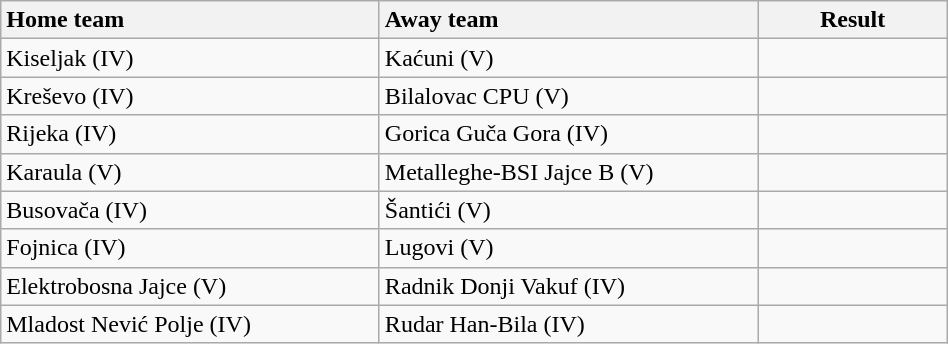<table class="wikitable" style="width:50%">
<tr>
<th style="width:40%; text-align:left">Home team</th>
<th style="width:40%; text-align:left">Away team</th>
<th>Result</th>
</tr>
<tr>
<td>Kiseljak (IV)</td>
<td>Kaćuni (V)</td>
<td style="text-align:center"></td>
</tr>
<tr>
<td>Kreševo (IV)</td>
<td>Bilalovac CPU (V)</td>
<td style="text-align:center"></td>
</tr>
<tr>
<td>Rijeka (IV)</td>
<td>Gorica Guča Gora (IV)</td>
<td style="text-align:center"></td>
</tr>
<tr>
<td>Karaula (V)</td>
<td>Metalleghe-BSI Jajce B (V)</td>
<td style="text-align:center"></td>
</tr>
<tr>
<td>Busovača (IV)</td>
<td>Šantići (V)</td>
<td style="text-align:center"></td>
</tr>
<tr>
<td>Fojnica (IV)</td>
<td>Lugovi (V)</td>
<td style="text-align:center"></td>
</tr>
<tr>
<td>Elektrobosna Jajce (V)</td>
<td>Radnik Donji Vakuf (IV)</td>
<td style="text-align:center"></td>
</tr>
<tr>
<td>Mladost Nević Polje (IV)</td>
<td>Rudar Han-Bila (IV)</td>
<td style="text-align:center"></td>
</tr>
</table>
